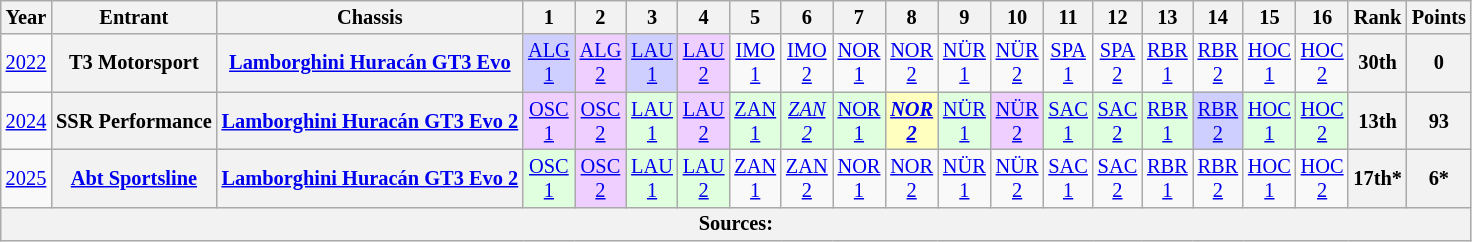<table class="wikitable" style="text-align:center; font-size:85%">
<tr>
<th>Year</th>
<th>Entrant</th>
<th>Chassis</th>
<th>1</th>
<th>2</th>
<th>3</th>
<th>4</th>
<th>5</th>
<th>6</th>
<th>7</th>
<th>8</th>
<th>9</th>
<th>10</th>
<th>11</th>
<th>12</th>
<th>13</th>
<th>14</th>
<th>15</th>
<th>16</th>
<th>Rank</th>
<th>Points</th>
</tr>
<tr>
<td><a href='#'>2022</a></td>
<th>T3 Motorsport</th>
<th><a href='#'>Lamborghini Huracán GT3 Evo</a></th>
<td style="background:#CFCFFF;"><a href='#'>ALG<br>1</a><br></td>
<td style="background:#EFCFFF;"><a href='#'>ALG<br>2</a><br></td>
<td style="background:#CFCFFF;"><a href='#'>LAU<br>1</a><br></td>
<td style="background:#EFCFFF;"><a href='#'>LAU<br>2</a><br></td>
<td><a href='#'>IMO<br>1</a></td>
<td><a href='#'>IMO<br>2</a></td>
<td><a href='#'>NOR<br>1</a></td>
<td><a href='#'>NOR<br>2</a></td>
<td><a href='#'>NÜR<br>1</a></td>
<td><a href='#'>NÜR<br>2</a></td>
<td><a href='#'>SPA<br>1</a></td>
<td><a href='#'>SPA<br>2</a></td>
<td><a href='#'>RBR<br>1</a></td>
<td><a href='#'>RBR<br>2</a></td>
<td><a href='#'>HOC<br>1</a></td>
<td><a href='#'>HOC<br>2</a></td>
<th>30th</th>
<th>0</th>
</tr>
<tr>
<td><a href='#'>2024</a></td>
<th>SSR Performance</th>
<th><a href='#'>Lamborghini Huracán GT3 Evo 2</a></th>
<td style="background:#EFCFFF;"><a href='#'>OSC<br>1</a><br></td>
<td style="background:#EFCFFF;"><a href='#'>OSC<br>2</a><br></td>
<td style="background:#DFFFDF;"><a href='#'>LAU<br>1</a><br></td>
<td style="background:#EFCFFF;"><a href='#'>LAU<br>2</a><br></td>
<td style="background:#DFFFDF;"><a href='#'>ZAN<br>1</a><br></td>
<td style="background:#DFFFDF;"><em><a href='#'>ZAN<br>2</a></em><br></td>
<td style="background:#DFFFDF;"><a href='#'>NOR<br>1</a><br></td>
<td style="background:#FFFFBF;"><strong><em><a href='#'>NOR<br>2</a></em></strong><br></td>
<td style="background:#DFFFDF;"><a href='#'>NÜR<br>1</a><br></td>
<td style="background:#EFCFFF;"><a href='#'>NÜR<br>2</a><br></td>
<td style="background:#DFFFDF;"><a href='#'>SAC<br>1</a><br></td>
<td style="background:#DFFFDF;"><a href='#'>SAC<br>2</a><br></td>
<td style="background:#DFFFDF;"><a href='#'>RBR<br>1</a><br></td>
<td style="background:#CFCFFF;"><a href='#'>RBR<br>2</a><br></td>
<td style="background:#DFFFDF;"><a href='#'>HOC<br>1</a><br></td>
<td style="background:#DFFFDF;"><a href='#'>HOC<br>2</a><br></td>
<th>13th</th>
<th>93</th>
</tr>
<tr>
<td><a href='#'>2025</a></td>
<th><a href='#'>Abt Sportsline</a></th>
<th><a href='#'>Lamborghini Huracán GT3 Evo 2</a></th>
<td style="background:#DFFFDF;"><a href='#'>OSC<br>1</a><br></td>
<td style="background:#EFCFFF;"><a href='#'>OSC<br>2</a><br></td>
<td style="background:#DFFFDF;"><a href='#'>LAU<br>1</a><br></td>
<td style="background:#DFFFDF;"><a href='#'>LAU<br>2</a><br></td>
<td style="background:#;"><a href='#'>ZAN<br>1</a><br></td>
<td style="background:#;"><a href='#'>ZAN<br>2</a><br></td>
<td style="background:#;"><a href='#'>NOR<br>1</a><br></td>
<td style="background:#;"><a href='#'>NOR<br>2</a><br></td>
<td style="background:#;"><a href='#'>NÜR<br>1</a><br></td>
<td style="background:#;"><a href='#'>NÜR<br>2</a><br></td>
<td style="background:#;"><a href='#'>SAC<br>1</a><br></td>
<td style="background:#;"><a href='#'>SAC<br>2</a><br></td>
<td style="background:#;"><a href='#'>RBR<br>1</a><br></td>
<td style="background:#;"><a href='#'>RBR<br>2</a><br></td>
<td style="background:#;"><a href='#'>HOC<br>1</a><br></td>
<td style="background:#;"><a href='#'>HOC<br>2</a><br></td>
<th>17th*</th>
<th>6*</th>
</tr>
<tr>
<th colspan="21">Sources:</th>
</tr>
</table>
